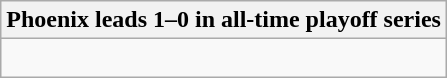<table class="wikitable collapsible collapsed">
<tr>
<th>Phoenix leads 1–0 in all-time playoff series</th>
</tr>
<tr>
<td><br></td>
</tr>
</table>
